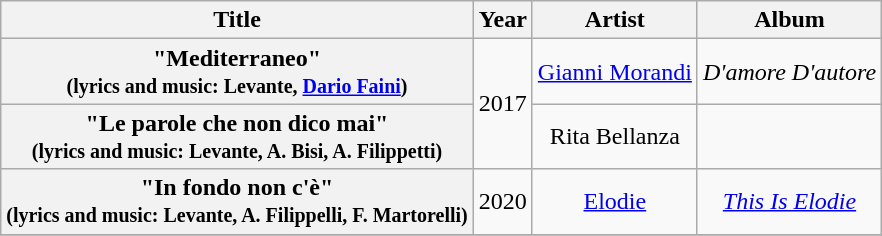<table class="wikitable plainrowheaders">
<tr>
<th>Title</th>
<th>Year</th>
<th>Artist</th>
<th>Album</th>
</tr>
<tr>
<th scope="row">"Mediterraneo"<br><small>(lyrics and music: Levante,  <a href='#'>Dario Faini</a>)</small></th>
<td rowspan=2>2017</td>
<td rowspan=1 style="text-align:center;"><a href='#'>Gianni Morandi</a></td>
<td style="text-align:center;"><em>D'amore D'autore</em></td>
</tr>
<tr>
<th scope="row">"Le parole che non dico mai"<br><small>(lyrics and music: Levante,  A. Bisi, A. Filippetti)</small></th>
<td rowspan=1 style="text-align:center;">Rita Bellanza</td>
<td></td>
</tr>
<tr>
<th scope="row">"In fondo non c'è"<br><small>(lyrics and music: Levante,  A. Filippelli, F. Martorelli)</small></th>
<td>2020</td>
<td rowspan=1 style="text-align:center;"><a href='#'>Elodie</a></td>
<td style="text-align:center;"><em><a href='#'>This Is Elodie</a></em></td>
</tr>
<tr>
</tr>
</table>
